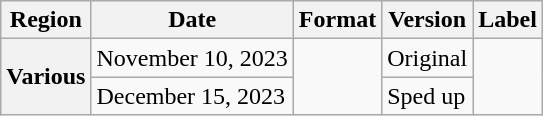<table class="wikitable plainrowheaders">
<tr>
<th scope="col">Region</th>
<th scope="col">Date</th>
<th scope="col">Format</th>
<th scope="col">Version</th>
<th scope="col">Label</th>
</tr>
<tr>
<th scope="row" rowspan="2">Various </th>
<td>November 10, 2023</td>
<td rowspan="2"></td>
<td>Original</td>
<td rowspan="2"></td>
</tr>
<tr>
<td>December 15, 2023</td>
<td>Sped up</td>
</tr>
</table>
